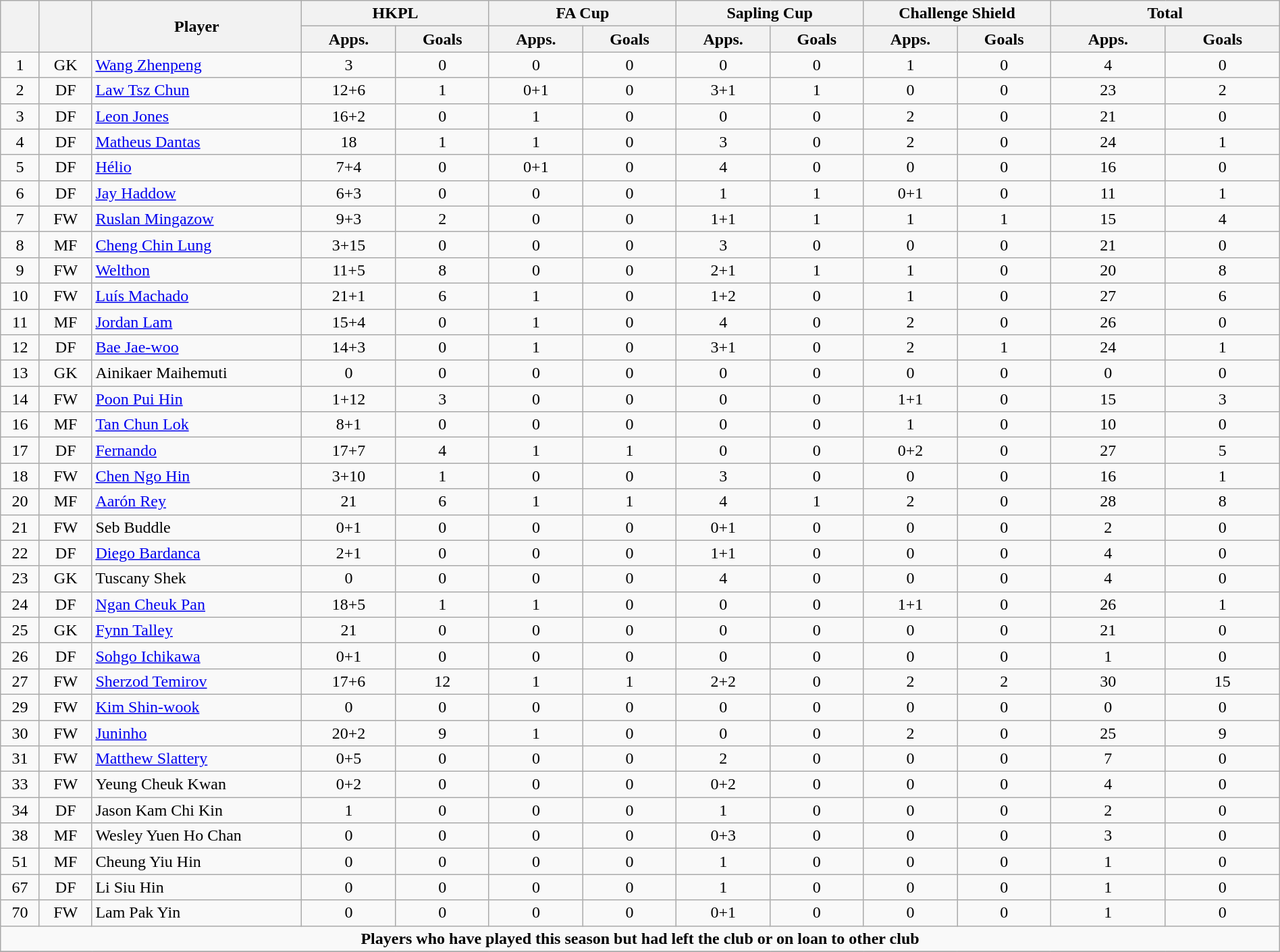<table class="wikitable" style="text-align:center; font-size:100%; width:100%;">
<tr>
<th rowspan=2></th>
<th rowspan=2></th>
<th rowspan=2 width="200">Player</th>
<th colspan=2 width="105">HKPL</th>
<th colspan=2 width="105">FA Cup</th>
<th colspan=2 width="105">Sapling Cup</th>
<th colspan=2 width="105">Challenge Shield</th>
<th colspan=2 width="130">Total</th>
</tr>
<tr>
<th>Apps.</th>
<th> Goals</th>
<th>Apps.</th>
<th> Goals</th>
<th>Apps.</th>
<th> Goals</th>
<th>Apps.</th>
<th> Goals</th>
<th>Apps.</th>
<th> Goals</th>
</tr>
<tr>
<td>1</td>
<td>GK</td>
<td align="left"> <a href='#'>Wang Zhenpeng</a></td>
<td>3</td>
<td>0</td>
<td>0</td>
<td>0</td>
<td>0</td>
<td>0</td>
<td>1</td>
<td>0</td>
<td>4</td>
<td>0</td>
</tr>
<tr>
<td>2</td>
<td>DF</td>
<td align="left"> <a href='#'>Law Tsz Chun</a></td>
<td>12+6</td>
<td>1</td>
<td>0+1</td>
<td>0</td>
<td>3+1</td>
<td>1</td>
<td>0</td>
<td>0</td>
<td>23</td>
<td>2</td>
</tr>
<tr>
<td>3</td>
<td>DF</td>
<td align="left"> <a href='#'>Leon Jones</a></td>
<td>16+2</td>
<td>0</td>
<td>1</td>
<td>0</td>
<td>0</td>
<td>0</td>
<td>2</td>
<td>0</td>
<td>21</td>
<td>0</td>
</tr>
<tr>
<td>4</td>
<td>DF</td>
<td align="left"> <a href='#'>Matheus Dantas</a></td>
<td>18</td>
<td>1</td>
<td>1</td>
<td>0</td>
<td>3</td>
<td>0</td>
<td>2</td>
<td>0</td>
<td>24</td>
<td>1</td>
</tr>
<tr>
<td>5</td>
<td>DF</td>
<td align="left"> <a href='#'>Hélio</a></td>
<td>7+4</td>
<td>0</td>
<td>0+1</td>
<td>0</td>
<td>4</td>
<td>0</td>
<td>0</td>
<td>0</td>
<td>16</td>
<td>0</td>
</tr>
<tr>
<td>6</td>
<td>DF</td>
<td align="left"> <a href='#'>Jay Haddow</a></td>
<td>6+3</td>
<td>0</td>
<td>0</td>
<td>0</td>
<td>1</td>
<td>1</td>
<td>0+1</td>
<td>0</td>
<td>11</td>
<td>1</td>
</tr>
<tr>
<td>7</td>
<td>FW</td>
<td align="left"> <a href='#'>Ruslan Mingazow</a></td>
<td>9+3</td>
<td>2</td>
<td>0</td>
<td>0</td>
<td>1+1</td>
<td>1</td>
<td>1</td>
<td>1</td>
<td>15</td>
<td>4</td>
</tr>
<tr>
<td>8</td>
<td>MF</td>
<td align="left"> <a href='#'>Cheng Chin Lung</a></td>
<td>3+15</td>
<td>0</td>
<td>0</td>
<td>0</td>
<td>3</td>
<td>0</td>
<td>0</td>
<td>0</td>
<td>21</td>
<td>0</td>
</tr>
<tr>
<td>9</td>
<td>FW</td>
<td align="left"> <a href='#'>Welthon</a></td>
<td>11+5</td>
<td>8</td>
<td>0</td>
<td>0</td>
<td>2+1</td>
<td>1</td>
<td>1</td>
<td>0</td>
<td>20</td>
<td>8</td>
</tr>
<tr>
<td>10</td>
<td>FW</td>
<td align="left"> <a href='#'>Luís Machado</a></td>
<td>21+1</td>
<td>6</td>
<td>1</td>
<td>0</td>
<td>1+2</td>
<td>0</td>
<td>1</td>
<td>0</td>
<td>27</td>
<td>6</td>
</tr>
<tr>
<td>11</td>
<td>MF</td>
<td align="left"> <a href='#'>Jordan Lam</a></td>
<td>15+4</td>
<td>0</td>
<td>1</td>
<td>0</td>
<td>4</td>
<td>0</td>
<td>2</td>
<td>0</td>
<td>26</td>
<td>0</td>
</tr>
<tr>
<td>12</td>
<td>DF</td>
<td align="left"> <a href='#'>Bae Jae-woo</a></td>
<td>14+3</td>
<td>0</td>
<td>1</td>
<td>0</td>
<td>3+1</td>
<td>0</td>
<td>2</td>
<td>1</td>
<td>24</td>
<td>1</td>
</tr>
<tr>
<td>13</td>
<td>GK</td>
<td align="left"> Ainikaer Maihemuti</td>
<td>0</td>
<td>0</td>
<td>0</td>
<td>0</td>
<td>0</td>
<td>0</td>
<td>0</td>
<td>0</td>
<td>0</td>
<td>0</td>
</tr>
<tr>
<td>14</td>
<td>FW</td>
<td align="left"> <a href='#'>Poon Pui Hin</a></td>
<td>1+12</td>
<td>3</td>
<td>0</td>
<td>0</td>
<td>0</td>
<td>0</td>
<td>1+1</td>
<td>0</td>
<td>15</td>
<td>3</td>
</tr>
<tr>
<td>16</td>
<td>MF</td>
<td align="left"> <a href='#'>Tan Chun Lok</a></td>
<td>8+1</td>
<td>0</td>
<td>0</td>
<td>0</td>
<td>0</td>
<td>0</td>
<td>1</td>
<td>0</td>
<td>10</td>
<td>0</td>
</tr>
<tr>
<td>17</td>
<td>DF</td>
<td align="left"> <a href='#'>Fernando</a></td>
<td>17+7</td>
<td>4</td>
<td>1</td>
<td>1</td>
<td>0</td>
<td>0</td>
<td>0+2</td>
<td>0</td>
<td>27</td>
<td>5</td>
</tr>
<tr>
<td>18</td>
<td>FW</td>
<td align="left"> <a href='#'>Chen Ngo Hin</a></td>
<td>3+10</td>
<td>1</td>
<td>0</td>
<td>0</td>
<td>3</td>
<td>0</td>
<td>0</td>
<td>0</td>
<td>16</td>
<td>1</td>
</tr>
<tr>
<td>20</td>
<td>MF</td>
<td align="left"> <a href='#'>Aarón Rey</a></td>
<td>21</td>
<td>6</td>
<td>1</td>
<td>1</td>
<td>4</td>
<td>1</td>
<td>2</td>
<td>0</td>
<td>28</td>
<td>8</td>
</tr>
<tr>
<td>21</td>
<td>FW</td>
<td align="left"> Seb Buddle</td>
<td>0+1</td>
<td>0</td>
<td>0</td>
<td>0</td>
<td>0+1</td>
<td>0</td>
<td>0</td>
<td>0</td>
<td>2</td>
<td>0</td>
</tr>
<tr>
<td>22</td>
<td>DF</td>
<td align="left"> <a href='#'>Diego Bardanca</a></td>
<td>2+1</td>
<td>0</td>
<td>0</td>
<td>0</td>
<td>1+1</td>
<td>0</td>
<td>0</td>
<td>0</td>
<td>4</td>
<td>0</td>
</tr>
<tr>
<td>23</td>
<td>GK</td>
<td align="left"> Tuscany Shek</td>
<td>0</td>
<td>0</td>
<td>0</td>
<td>0</td>
<td>4</td>
<td>0</td>
<td>0</td>
<td>0</td>
<td>4</td>
<td>0</td>
</tr>
<tr>
<td>24</td>
<td>DF</td>
<td align="left"> <a href='#'>Ngan Cheuk Pan</a></td>
<td>18+5</td>
<td>1</td>
<td>1</td>
<td>0</td>
<td>0</td>
<td>0</td>
<td>1+1</td>
<td>0</td>
<td>26</td>
<td>1</td>
</tr>
<tr>
<td>25</td>
<td>GK</td>
<td align="left"> <a href='#'>Fynn Talley</a></td>
<td>21</td>
<td>0</td>
<td>0</td>
<td>0</td>
<td>0</td>
<td>0</td>
<td>0</td>
<td>0</td>
<td>21</td>
<td>0</td>
</tr>
<tr>
<td>26</td>
<td>DF</td>
<td align="left"> <a href='#'>Sohgo Ichikawa</a></td>
<td>0+1</td>
<td>0</td>
<td>0</td>
<td>0</td>
<td>0</td>
<td>0</td>
<td>0</td>
<td>0</td>
<td>1</td>
<td>0</td>
</tr>
<tr>
<td>27</td>
<td>FW</td>
<td align="left"> <a href='#'>Sherzod Temirov</a></td>
<td>17+6</td>
<td>12</td>
<td>1</td>
<td>1</td>
<td>2+2</td>
<td>0</td>
<td>2</td>
<td>2</td>
<td>30</td>
<td>15</td>
</tr>
<tr>
<td>29</td>
<td>FW</td>
<td align="left"> <a href='#'>Kim Shin-wook</a></td>
<td>0</td>
<td>0</td>
<td>0</td>
<td>0</td>
<td>0</td>
<td>0</td>
<td>0</td>
<td>0</td>
<td>0</td>
<td>0</td>
</tr>
<tr>
<td>30</td>
<td>FW</td>
<td align="left"> <a href='#'>Juninho</a></td>
<td>20+2</td>
<td>9</td>
<td>1</td>
<td>0</td>
<td>0</td>
<td>0</td>
<td>2</td>
<td>0</td>
<td>25</td>
<td>9</td>
</tr>
<tr>
<td>31</td>
<td>FW</td>
<td align="left"> <a href='#'>Matthew Slattery</a></td>
<td>0+5</td>
<td>0</td>
<td>0</td>
<td>0</td>
<td>2</td>
<td>0</td>
<td>0</td>
<td>0</td>
<td>7</td>
<td>0</td>
</tr>
<tr>
<td>33</td>
<td>FW</td>
<td align="left"> Yeung Cheuk Kwan</td>
<td>0+2</td>
<td>0</td>
<td>0</td>
<td>0</td>
<td>0+2</td>
<td>0</td>
<td>0</td>
<td>0</td>
<td>4</td>
<td>0</td>
</tr>
<tr>
<td>34</td>
<td>DF</td>
<td align="left"> Jason Kam Chi Kin</td>
<td>1</td>
<td>0</td>
<td>0</td>
<td>0</td>
<td>1</td>
<td>0</td>
<td>0</td>
<td>0</td>
<td>2</td>
<td>0</td>
</tr>
<tr>
<td>38</td>
<td>MF</td>
<td align="left"> Wesley Yuen Ho Chan</td>
<td>0</td>
<td>0</td>
<td>0</td>
<td>0</td>
<td>0+3</td>
<td>0</td>
<td>0</td>
<td>0</td>
<td>3</td>
<td>0</td>
</tr>
<tr>
<td>51</td>
<td>MF</td>
<td align="left"> Cheung Yiu Hin</td>
<td>0</td>
<td>0</td>
<td>0</td>
<td>0</td>
<td>1</td>
<td>0</td>
<td>0</td>
<td>0</td>
<td>1</td>
<td>0</td>
</tr>
<tr>
<td>67</td>
<td>DF</td>
<td align="left"> Li Siu Hin</td>
<td>0</td>
<td>0</td>
<td>0</td>
<td>0</td>
<td>1</td>
<td>0</td>
<td>0</td>
<td>0</td>
<td>1</td>
<td>0</td>
</tr>
<tr>
<td>70</td>
<td>FW</td>
<td align="left"> Lam Pak Yin</td>
<td>0</td>
<td>0</td>
<td>0</td>
<td>0</td>
<td>0+1</td>
<td>0</td>
<td>0</td>
<td>0</td>
<td>1</td>
<td>0</td>
</tr>
<tr>
<td colspan="17"><strong>Players who have played this season but had left the club or on loan to other club</strong></td>
</tr>
<tr>
</tr>
</table>
